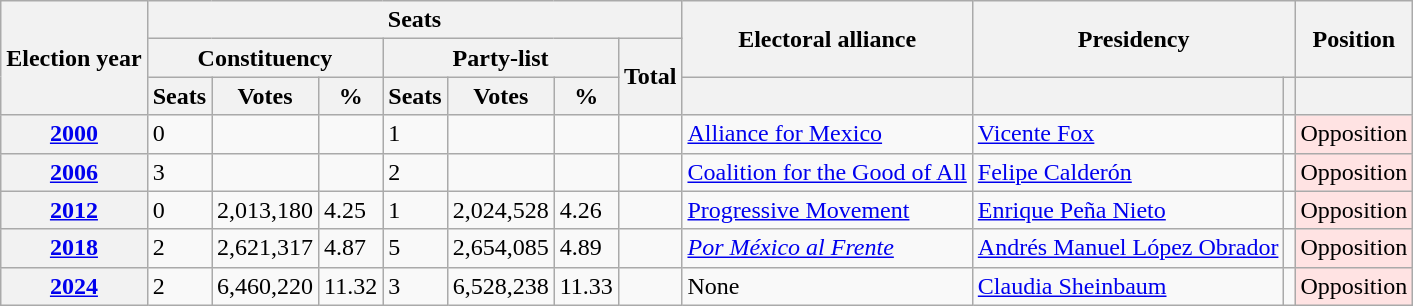<table class="wikitable">
<tr>
<th rowspan="3">Election year</th>
<th colspan="7">Seats</th>
<th rowspan="2">Electoral alliance</th>
<th colspan="2" rowspan="2">Presidency</th>
<th rowspan="2">Position</th>
</tr>
<tr>
<th colspan="3">Constituency</th>
<th colspan="3">Party-list</th>
<th rowspan="2">Total</th>
</tr>
<tr>
<th>Seats</th>
<th>Votes</th>
<th>%</th>
<th>Seats</th>
<th>Votes</th>
<th>%</th>
<th></th>
<th></th>
<th></th>
<th></th>
</tr>
<tr>
<th><a href='#'>2000</a></th>
<td>0</td>
<td></td>
<td></td>
<td>1</td>
<td></td>
<td></td>
<td></td>
<td><a href='#'>Alliance for Mexico</a></td>
<td><a href='#'>Vicente Fox</a></td>
<td></td>
<td bgcolor="#ffe3e3">Opposition</td>
</tr>
<tr>
<th><a href='#'>2006</a></th>
<td>3</td>
<td></td>
<td></td>
<td>2</td>
<td></td>
<td></td>
<td></td>
<td><a href='#'>Coalition for the Good of All</a></td>
<td><a href='#'>Felipe Calderón</a></td>
<td></td>
<td bgcolor="#ffe3e3">Opposition</td>
</tr>
<tr>
<th><a href='#'>2012</a></th>
<td>0</td>
<td>2,013,180</td>
<td>4.25</td>
<td>1</td>
<td>2,024,528</td>
<td>4.26</td>
<td></td>
<td><a href='#'>Progressive Movement</a></td>
<td><a href='#'>Enrique Peña Nieto</a></td>
<td></td>
<td bgcolor="#ffe3e3">Opposition</td>
</tr>
<tr>
<th><a href='#'>2018</a></th>
<td>2</td>
<td>2,621,317</td>
<td>4.87</td>
<td>5</td>
<td>2,654,085</td>
<td>4.89</td>
<td></td>
<td><em><a href='#'>Por México al Frente</a></em></td>
<td><a href='#'>Andrés Manuel López Obrador</a></td>
<td></td>
<td bgcolor="#ffe3e3">Opposition</td>
</tr>
<tr>
<th><a href='#'>2024</a></th>
<td>2</td>
<td>6,460,220</td>
<td>11.32</td>
<td>3</td>
<td>6,528,238</td>
<td>11.33</td>
<td></td>
<td>None</td>
<td><a href='#'>Claudia Sheinbaum</a></td>
<td></td>
<td bgcolor="#ffe3e3">Opposition</td>
</tr>
</table>
